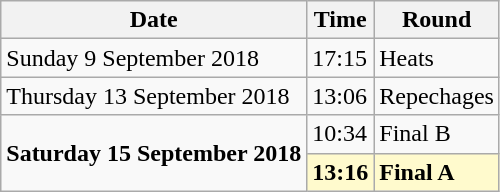<table class="wikitable">
<tr>
<th>Date</th>
<th>Time</th>
<th>Round</th>
</tr>
<tr>
<td>Sunday 9 September 2018</td>
<td>17:15</td>
<td>Heats</td>
</tr>
<tr>
<td>Thursday 13 September 2018</td>
<td>13:06</td>
<td>Repechages</td>
</tr>
<tr>
<td rowspan=2><strong>Saturday 15 September 2018</strong></td>
<td>10:34</td>
<td>Final B</td>
</tr>
<tr>
<td style=background:lemonchiffon><strong>13:16</strong></td>
<td style=background:lemonchiffon><strong>Final A</strong></td>
</tr>
</table>
